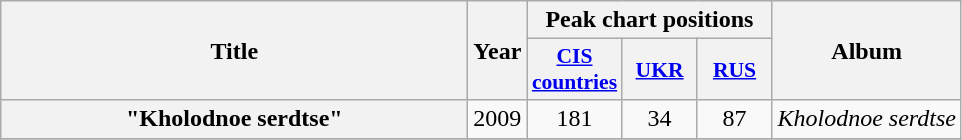<table class="wikitable plainrowheaders" style="text-align:center;">
<tr>
<th scope="col" rowspan="2" style="width:19em;">Title</th>
<th scope="col" rowspan="2">Year</th>
<th scope="col" colspan="3">Peak chart positions</th>
<th scope="col" rowspan="2">Album</th>
</tr>
<tr>
<th scope="col" style="width:3em;font-size:90%;"><a href='#'>CIS<br>countries</a><br></th>
<th scope="col" style="width:3em;font-size:90%;"><a href='#'>UKR</a><br></th>
<th scope="col" style="width:3em;font-size:90%;"><a href='#'>RUS</a><br></th>
</tr>
<tr>
<th scope="row">"Kholodnoe serdtse" <br></th>
<td>2009</td>
<td>181</td>
<td>34</td>
<td>87</td>
<td><em>Kholodnoe serdtse</em><br></td>
</tr>
<tr>
</tr>
</table>
